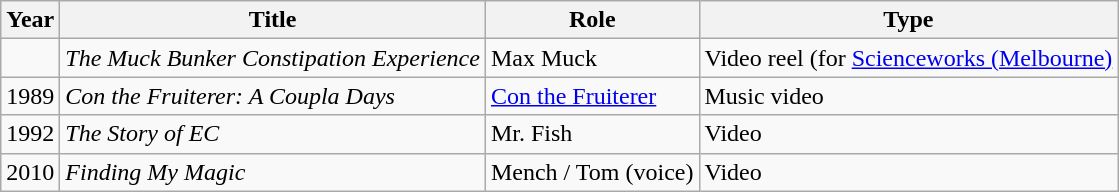<table class="wikitable">
<tr>
<th>Year</th>
<th>Title</th>
<th>Role</th>
<th>Type</th>
</tr>
<tr>
<td></td>
<td><em>The Muck Bunker Constipation Experience</em></td>
<td>Max Muck</td>
<td>Video reel (for <a href='#'>Scienceworks (Melbourne)</a></td>
</tr>
<tr>
<td>1989</td>
<td><em>Con the Fruiterer: A Coupla Days</em></td>
<td><a href='#'>Con the Fruiterer</a></td>
<td>Music video</td>
</tr>
<tr>
<td>1992</td>
<td><em>The Story of EC</em></td>
<td>Mr. Fish</td>
<td>Video</td>
</tr>
<tr>
<td>2010</td>
<td><em>Finding My Magic</em></td>
<td>Mench / Tom (voice)</td>
<td>Video</td>
</tr>
</table>
